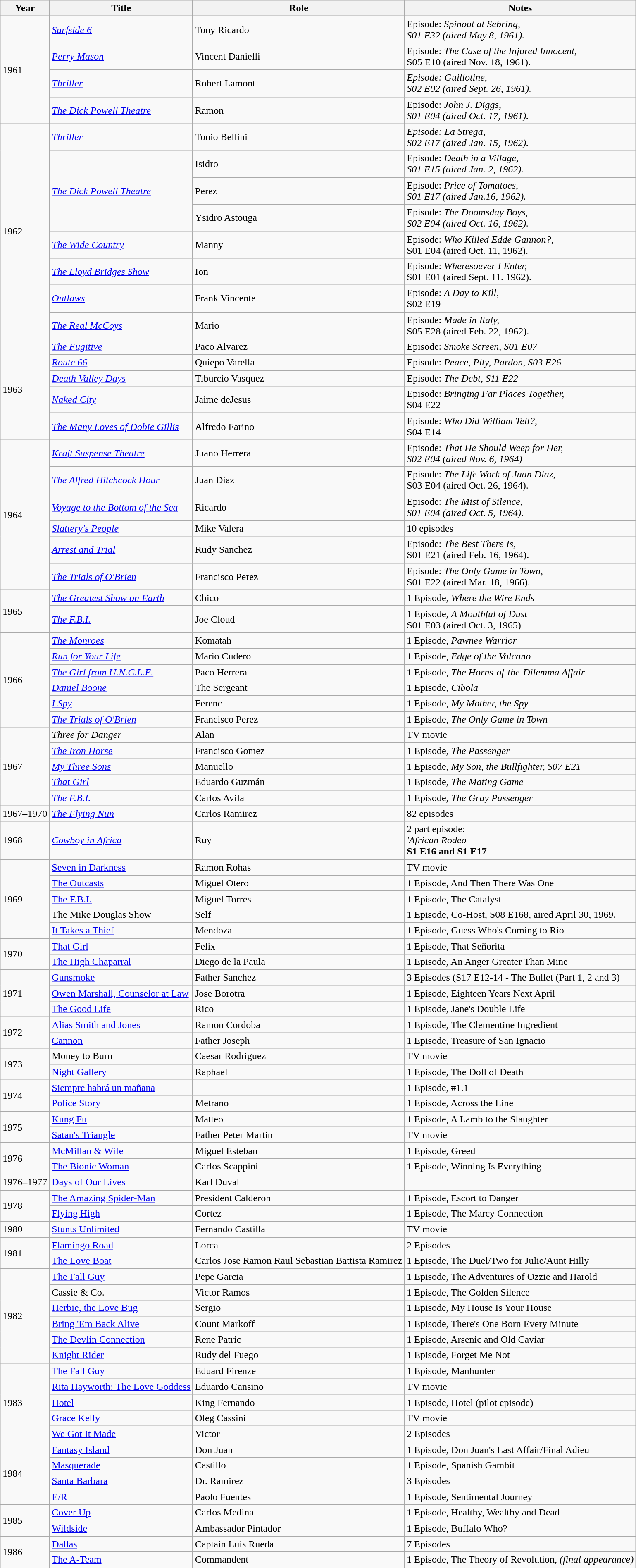<table class="wikitable sortable">
<tr>
<th>Year</th>
<th>Title</th>
<th>Role</th>
<th class="unsortable">Notes</th>
</tr>
<tr>
<td rowspan="4">1961</td>
<td><em><a href='#'>Surfside 6</a></em></td>
<td>Tony Ricardo</td>
<td>Episode: <em>Spinout at Sebring,</em><br><em>S01 E32 (aired May 8, 1961).</em></td>
</tr>
<tr>
<td><em><a href='#'>Perry Mason</a></em></td>
<td>Vincent Danielli</td>
<td>Episode: <em>The Case of the Injured Innocent,</em><br>S05 E10 (aired Nov. 18, 1961).</td>
</tr>
<tr>
<td><em><a href='#'>Thriller</a></em></td>
<td>Robert Lamont</td>
<td><em>Episode: Guillotine,</em><br><em>S02 E02 (aired Sept. 26, 1961).</em></td>
</tr>
<tr>
<td><em><a href='#'>The Dick Powell Theatre</a></em></td>
<td>Ramon</td>
<td>Episode: <em>John J. Diggs,</em><br><em>S01 E04 (aired Oct. 17, 1961).</em></td>
</tr>
<tr>
<td rowspan="8">1962</td>
<td><em><a href='#'>Thriller</a></em></td>
<td>Tonio Bellini</td>
<td><em>Episode: La Strega,</em><br><em>S02 E17 (aired Jan. 15, 1962).</em></td>
</tr>
<tr>
<td rowspan="3"><em><a href='#'>The Dick Powell Theatre</a></em></td>
<td>Isidro</td>
<td>Episode: <em>Death in a Village,</em><br><em>S01 E15 (aired Jan. 2, 1962).</em></td>
</tr>
<tr>
<td>Perez</td>
<td>Episode: <em>Price of Tomatoes,</em><br><em>S01 E17 (aired Jan.16, 1962).</em></td>
</tr>
<tr>
<td>Ysidro Astouga</td>
<td>Episode: <em>The Doomsday Boys,</em><br><em>S02 E04 (aired Oct. 16, 1962).</em></td>
</tr>
<tr>
<td><em><a href='#'>The Wide Country</a></em></td>
<td>Manny</td>
<td>Episode: <em>Who Killed Edde Gannon?,</em><br>S01 E04 (aired Oct. 11, 1962).</td>
</tr>
<tr>
<td><em><a href='#'>The Lloyd Bridges Show</a></em></td>
<td>Ion</td>
<td>Episode: <em>Wheresoever I Enter,</em><br>S01 E01  (aired Sept. 11. 1962).</td>
</tr>
<tr>
<td><em><a href='#'>Outlaws</a></em></td>
<td>Frank Vincente</td>
<td>Episode: <em>A Day to Kill,</em><br>S02 E19</td>
</tr>
<tr>
<td><em><a href='#'>The Real McCoys</a></em></td>
<td>Mario</td>
<td>Episode: <em>Made in Italy,</em><br>S05 E28 (aired Feb. 22, 1962).</td>
</tr>
<tr>
<td rowspan="5">1963</td>
<td><em><a href='#'>The Fugitive</a></em></td>
<td>Paco Alvarez</td>
<td>Episode: <em>Smoke Screen, S01 E07</em></td>
</tr>
<tr>
<td><em><a href='#'>Route 66</a></em></td>
<td>Quiepo Varella</td>
<td>Episode: <em>Peace, Pity, Pardon, S03 E26</em></td>
</tr>
<tr>
<td><em><a href='#'>Death Valley Days</a></em></td>
<td>Tiburcio Vasquez</td>
<td>Episode: <em>The Debt, S11 E22</em></td>
</tr>
<tr>
<td><em><a href='#'>Naked City</a></em></td>
<td>Jaime deJesus</td>
<td>Episode: <em>Bringing Far Places Together,</em><br>S04 E22</td>
</tr>
<tr>
<td><em><a href='#'>The Many Loves of Dobie Gillis</a></em></td>
<td>Alfredo Farino</td>
<td>Episode: <em>Who Did William Tell?,</em><br>S04 E14</td>
</tr>
<tr>
<td rowspan="6">1964</td>
<td><em><a href='#'>Kraft Suspense Theatre</a></em></td>
<td>Juano Herrera</td>
<td>Episode: <em>That He Should Weep for Her,</em><br><em>S02 E04 (aired Nov. 6, 1964)</em></td>
</tr>
<tr>
<td><em><a href='#'>The Alfred Hitchcock Hour</a></em></td>
<td>Juan Diaz</td>
<td>Episode: <em>The Life Work of Juan Diaz,</em><br>S03 E04 (aired Oct. 26, 1964).</td>
</tr>
<tr>
<td><em><a href='#'>Voyage to the Bottom of the Sea</a></em></td>
<td>Ricardo</td>
<td>Episode: <em>The Mist of Silence,</em><br><em>S01 E04 (aired Oct. 5, 1964).</em></td>
</tr>
<tr>
<td><em><a href='#'>Slattery's People</a></em></td>
<td>Mike Valera</td>
<td>10 episodes</td>
</tr>
<tr>
<td><em><a href='#'>Arrest and Trial</a></em></td>
<td>Rudy Sanchez</td>
<td>Episode:  <em>The Best There Is,</em><br>S01 E21 (aired Feb. 16, 1964).</td>
</tr>
<tr>
<td><em><a href='#'>The Trials of O'Brien</a></em></td>
<td>Francisco Perez</td>
<td>Episode: <em>The Only Game in Town,</em><br>S01 E22 (aired Mar. 18, 1966).</td>
</tr>
<tr>
<td rowspan="2">1965</td>
<td><em><a href='#'>The Greatest Show on Earth</a></em></td>
<td>Chico</td>
<td>1 Episode, <em>Where the Wire Ends</em></td>
</tr>
<tr>
<td><em><a href='#'>The F.B.I.</a></em></td>
<td>Joe Cloud</td>
<td>1 Episode, <em>A Mouthful of Dust</em><br>S01 E03 (aired Oct. 3, 1965)</td>
</tr>
<tr>
<td rowspan="6">1966</td>
<td><em><a href='#'>The Monroes</a></em></td>
<td>Komatah</td>
<td>1 Episode, <em>Pawnee Warrior</em></td>
</tr>
<tr>
<td><em><a href='#'>Run for Your Life</a></em></td>
<td>Mario Cudero</td>
<td>1 Episode, <em>Edge of the Volcano</em></td>
</tr>
<tr>
<td><em><a href='#'>The Girl from U.N.C.L.E.</a></em></td>
<td>Paco Herrera</td>
<td>1 Episode, <em>The Horns-of-the-Dilemma Affair</em></td>
</tr>
<tr>
<td><em><a href='#'>Daniel Boone</a></em></td>
<td>The Sergeant</td>
<td>1 Episode, <em>Cibola</em></td>
</tr>
<tr>
<td><em><a href='#'>I Spy</a></em></td>
<td>Ferenc</td>
<td>1 Episode, <em>My Mother, the Spy</em></td>
</tr>
<tr>
<td><em><a href='#'>The Trials of O'Brien</a></em></td>
<td>Francisco Perez</td>
<td>1 Episode, <em>The Only Game in Town</em></td>
</tr>
<tr>
<td rowspan="5">1967</td>
<td><em>Three for Danger</em></td>
<td>Alan</td>
<td>TV movie</td>
</tr>
<tr>
<td><em><a href='#'>The Iron Horse</a></em></td>
<td>Francisco Gomez</td>
<td>1 Episode, <em>The Passenger</em></td>
</tr>
<tr>
<td><em><a href='#'>My Three Sons</a></em></td>
<td>Manuello</td>
<td>1 Episode, <em>My Son, the Bullfighter, S07 E21</em></td>
</tr>
<tr>
<td><em><a href='#'>That Girl</a></em></td>
<td>Eduardo Guzmán</td>
<td>1 Episode, <em>The Mating Game</em></td>
</tr>
<tr>
<td><em><a href='#'>The F.B.I.</a></em></td>
<td>Carlos Avila</td>
<td>1 Episode, <em>The Gray Passenger</em></td>
</tr>
<tr>
<td>1967–1970</td>
<td><em><a href='#'>The Flying Nun</a></em></td>
<td>Carlos Ramirez</td>
<td>82 episodes</td>
</tr>
<tr>
<td>1968</td>
<td><em><a href='#'>Cowboy in Africa</a></em></td>
<td>Ruy</td>
<td>2 part episode:<br><em>'African Rodeo<strong><br></em>S1 E16 and S1 E17<em></td>
</tr>
<tr>
<td rowspan="5">1969</td>
<td></em><a href='#'>Seven in Darkness</a><em></td>
<td>Ramon Rohas</td>
<td>TV movie</td>
</tr>
<tr>
<td></em><a href='#'>The Outcasts</a><em></td>
<td>Miguel Otero</td>
<td>1 Episode, </em>And Then There Was One<em></td>
</tr>
<tr>
<td></em><a href='#'>The F.B.I.</a><em></td>
<td>Miguel Torres</td>
<td>1 Episode, </em>The Catalyst<em></td>
</tr>
<tr>
<td></em>The Mike Douglas Show<em></td>
<td>Self</td>
<td>1 Episode, </em>Co-Host, S08 E168, aired April 30, 1969.<em></td>
</tr>
<tr>
<td></em><a href='#'>It Takes a Thief</a><em></td>
<td>Mendoza</td>
<td>1 Episode, </em>Guess Who's Coming to Rio<em></td>
</tr>
<tr>
<td rowspan="2">1970</td>
<td></em><a href='#'>That Girl</a><em></td>
<td>Felix</td>
<td>1 Episode, </em>That Señorita<em></td>
</tr>
<tr>
<td></em><a href='#'>The High Chaparral</a><em></td>
<td>Diego de la Paula</td>
<td>1 Episode, </em>An Anger Greater Than Mine<em></td>
</tr>
<tr>
<td rowspan="3">1971</td>
<td></em><a href='#'>Gunsmoke</a><em></td>
<td>Father Sanchez</td>
<td>3 Episodes (S17 E12-14 - The Bullet (Part 1, 2 and 3)</td>
</tr>
<tr>
<td></em><a href='#'>Owen Marshall, Counselor at Law</a><em></td>
<td>Jose Borotra</td>
<td>1 Episode, </em>Eighteen Years Next April<em></td>
</tr>
<tr>
<td></em><a href='#'>The Good Life</a><em></td>
<td>Rico</td>
<td>1 Episode, </em>Jane's Double Life<em></td>
</tr>
<tr>
<td rowspan="2">1972</td>
<td></em><a href='#'>Alias Smith and Jones</a><em></td>
<td>Ramon Cordoba</td>
<td>1 Episode, </em>The Clementine Ingredient<em></td>
</tr>
<tr>
<td></em><a href='#'>Cannon</a><em></td>
<td>Father Joseph</td>
<td>1 Episode, </em>Treasure of San Ignacio<em></td>
</tr>
<tr>
<td rowspan="2">1973</td>
<td></em>Money to Burn<em></td>
<td>Caesar Rodriguez</td>
<td>TV movie</td>
</tr>
<tr>
<td></em><a href='#'>Night Gallery</a><em></td>
<td>Raphael</td>
<td>1 Episode, </em>The Doll of Death<em></td>
</tr>
<tr>
<td rowspan="2">1974</td>
<td></em><a href='#'>Siempre habrá un mañana</a><em></td>
<td></td>
<td>1 Episode, </em>#1.1<em></td>
</tr>
<tr>
<td></em><a href='#'>Police Story</a><em></td>
<td>Metrano</td>
<td>1 Episode, </em>Across the Line<em></td>
</tr>
<tr>
<td rowspan="2">1975</td>
<td></em><a href='#'>Kung Fu</a><em></td>
<td>Matteo</td>
<td>1 Episode, </em>A Lamb to the Slaughter<em></td>
</tr>
<tr>
<td></em><a href='#'>Satan's Triangle</a><em></td>
<td>Father Peter Martin</td>
<td>TV movie</td>
</tr>
<tr>
<td rowspan="2">1976</td>
<td></em><a href='#'>McMillan & Wife</a><em></td>
<td>Miguel Esteban</td>
<td>1 Episode, </em>Greed<em></td>
</tr>
<tr>
<td></em><a href='#'>The Bionic Woman</a><em></td>
<td>Carlos Scappini</td>
<td>1 Episode, </em>Winning Is Everything<em></td>
</tr>
<tr>
<td>1976–1977</td>
<td></em><a href='#'>Days of Our Lives</a><em></td>
<td>Karl Duval</td>
<td></td>
</tr>
<tr>
<td rowspan="2">1978</td>
<td></em><a href='#'>The Amazing Spider-Man</a><em></td>
<td>President Calderon</td>
<td>1 Episode, </em>Escort to Danger<em></td>
</tr>
<tr>
<td></em><a href='#'>Flying High</a><em></td>
<td>Cortez</td>
<td>1 Episode, </em>The Marcy Connection<em></td>
</tr>
<tr>
<td>1980</td>
<td></em><a href='#'>Stunts Unlimited</a><em></td>
<td>Fernando Castilla</td>
<td>TV movie</td>
</tr>
<tr>
<td rowspan="2">1981</td>
<td></em><a href='#'>Flamingo Road</a><em></td>
<td>Lorca</td>
<td>2 Episodes</td>
</tr>
<tr>
<td></em><a href='#'>The Love Boat</a><em></td>
<td>Carlos Jose Ramon Raul Sebastian Battista Ramirez</td>
<td>1 Episode, </em>The Duel/Two for Julie/Aunt Hilly<em></td>
</tr>
<tr>
<td rowspan="6">1982</td>
<td></em><a href='#'>The Fall Guy</a><em></td>
<td>Pepe Garcia</td>
<td>1 Episode</em>, The Adventures of Ozzie and Harold<em></td>
</tr>
<tr>
<td></em>Cassie & Co.<em></td>
<td>Victor Ramos</td>
<td>1 Episode, </em>The Golden Silence<em></td>
</tr>
<tr>
<td></em><a href='#'>Herbie, the Love Bug</a><em></td>
<td>Sergio</td>
<td>1 Episode, </em>My House Is Your House<em></td>
</tr>
<tr>
<td></em><a href='#'>Bring 'Em Back Alive</a><em></td>
<td>Count Markoff</td>
<td>1 Episode, </em>There's One Born Every Minute<em></td>
</tr>
<tr>
<td></em><a href='#'>The Devlin Connection</a><em></td>
<td>Rene Patric</td>
<td>1 Episode, </em>Arsenic and Old Caviar<em></td>
</tr>
<tr>
<td></em><a href='#'>Knight Rider</a><em></td>
<td>Rudy del Fuego</td>
<td>1 Episode, </em>Forget Me Not<em></td>
</tr>
<tr>
<td rowspan="5">1983</td>
<td></em><a href='#'>The Fall Guy</a><em></td>
<td>Eduard Firenze</td>
<td>1 Episode, </em>Manhunter<em></td>
</tr>
<tr>
<td></em><a href='#'>Rita Hayworth: The Love Goddess</a><em></td>
<td>Eduardo Cansino</td>
<td>TV movie</td>
</tr>
<tr>
<td></em><a href='#'>Hotel</a><em></td>
<td>King Fernando</td>
<td>1 Episode, </em>Hotel (pilot episode)<em></td>
</tr>
<tr>
<td></em><a href='#'>Grace Kelly</a><em></td>
<td>Oleg Cassini</td>
<td>TV movie</td>
</tr>
<tr>
<td></em><a href='#'>We Got It Made</a><em></td>
<td>Victor</td>
<td>2 Episodes</td>
</tr>
<tr>
<td rowspan="4">1984</td>
<td></em><a href='#'>Fantasy Island</a><em></td>
<td>Don Juan</td>
<td>1 Episode, </em>Don Juan's Last Affair/Final Adieu<em></td>
</tr>
<tr>
<td></em><a href='#'>Masquerade</a><em></td>
<td>Castillo</td>
<td>1 Episode, </em>Spanish Gambit<em></td>
</tr>
<tr>
<td></em><a href='#'>Santa Barbara</a><em></td>
<td>Dr. Ramirez</td>
<td>3 Episodes</td>
</tr>
<tr>
<td></em><a href='#'>E/R</a><em></td>
<td>Paolo Fuentes</td>
<td>1 Episode, </em>Sentimental Journey<em></td>
</tr>
<tr>
<td rowspan="2">1985</td>
<td></em><a href='#'>Cover Up</a><em></td>
<td>Carlos Medina</td>
<td>1 Episode, </em>Healthy, Wealthy and Dead<em></td>
</tr>
<tr>
<td></em><a href='#'>Wildside</a><em></td>
<td>Ambassador Pintador</td>
<td>1 Episode, </em>Buffalo Who?<em></td>
</tr>
<tr>
<td rowspan="2">1986</td>
<td></em><a href='#'>Dallas</a><em></td>
<td>Captain Luis Rueda</td>
<td>7 Episodes</td>
</tr>
<tr>
<td></em><a href='#'>The A-Team</a><em></td>
<td>Commandent</td>
<td>1 Episode, </em>The Theory of Revolution<em>, (final appearance)</td>
</tr>
</table>
